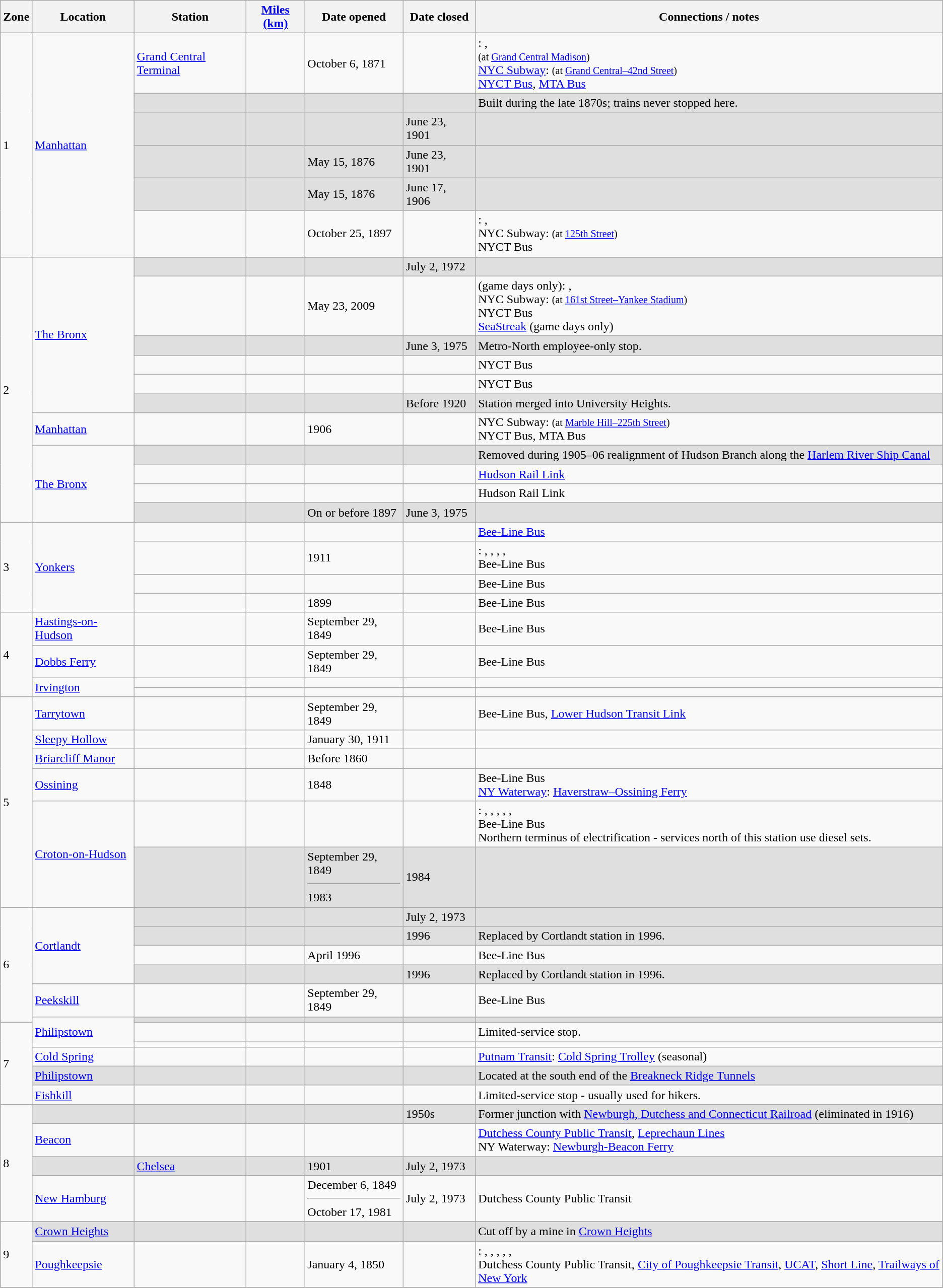<table class="wikitable">
<tr>
<th>Zone</th>
<th>Location</th>
<th>Station</th>
<th><a href='#'>Miles (km)</a></th>
<th>Date opened</th>
<th>Date closed</th>
<th>Connections / notes</th>
</tr>
<tr>
<td rowspan=6>1</td>
<td rowspan=6><a href='#'>Manhattan</a></td>
<td><a href='#'>Grand Central Terminal</a> </td>
<td></td>
<td>October 6, 1871</td>
<td></td>
<td>: , <br> <small>(at <a href='#'>Grand Central Madison</a>)</small><br> <a href='#'>NYC Subway</a>:  <small>(at <a href='#'>Grand Central–42nd Street</a>)</small><br> <a href='#'>NYCT Bus</a>, <a href='#'>MTA Bus</a></td>
</tr>
<tr bgcolor=dfdfdf>
<td></td>
<td></td>
<td></td>
<td></td>
<td>Built during the late 1870s; trains never stopped here.</td>
</tr>
<tr bgcolor=dfdfdf>
<td></td>
<td></td>
<td></td>
<td>June 23, 1901</td>
<td></td>
</tr>
<tr bgcolor=dfdfdf>
<td></td>
<td></td>
<td>May 15, 1876</td>
<td>June 23, 1901</td>
<td></td>
</tr>
<tr bgcolor=dfdfdf>
<td></td>
<td></td>
<td>May 15, 1876</td>
<td>June 17, 1906</td>
<td></td>
</tr>
<tr>
<td> </td>
<td></td>
<td>October 25, 1897</td>
<td></td>
<td>: , <br> NYC Subway:  <small>(at <a href='#'>125th Street</a>)</small><br> NYCT Bus</td>
</tr>
<tr>
<td rowspan=13>2</td>
<td rowspan="7"><a href='#'>The Bronx</a></td>
</tr>
<tr bgcolor=dfdfdf>
<td></td>
<td></td>
<td></td>
<td>July 2, 1972</td>
<td></td>
</tr>
<tr>
<td> </td>
<td></td>
<td>May 23, 2009</td>
<td></td>
<td> (game days only): , <br> NYC Subway:  <small>(at <a href='#'>161st Street–Yankee Stadium</a>)</small><br> NYCT Bus<br> <a href='#'>SeaStreak</a> (game days only)</td>
</tr>
<tr bgcolor=dfdfdf>
<td></td>
<td></td>
<td></td>
<td>June 3, 1975</td>
<td>Metro-North employee-only stop.</td>
</tr>
<tr>
<td> </td>
<td></td>
<td></td>
<td></td>
<td> NYCT Bus</td>
</tr>
<tr>
<td> </td>
<td></td>
<td></td>
<td></td>
<td> NYCT Bus</td>
</tr>
<tr bgcolor=dfdfdf>
<td></td>
<td></td>
<td></td>
<td>Before 1920</td>
<td>Station merged into University Heights.</td>
</tr>
<tr>
<td><a href='#'>Manhattan</a></td>
<td></td>
<td></td>
<td>1906</td>
<td></td>
<td> NYC Subway:  <small>(at <a href='#'>Marble Hill–225th Street</a>)</small><br> NYCT Bus, MTA Bus</td>
</tr>
<tr>
<td rowspan="5"><a href='#'>The Bronx</a></td>
</tr>
<tr bgcolor=dfdfdf>
<td></td>
<td></td>
<td></td>
<td></td>
<td>Removed during 1905–06 realignment of Hudson Branch along the <a href='#'>Harlem River Ship Canal</a></td>
</tr>
<tr>
<td> </td>
<td></td>
<td></td>
<td></td>
<td> <a href='#'>Hudson Rail Link</a></td>
</tr>
<tr>
<td> </td>
<td></td>
<td></td>
<td></td>
<td> Hudson Rail Link</td>
</tr>
<tr bgcolor=dfdfdf>
<td></td>
<td></td>
<td>On or before 1897</td>
<td>June 3, 1975</td>
<td></td>
</tr>
<tr>
<td rowspan=4>3</td>
<td rowspan=4><a href='#'>Yonkers</a></td>
<td> </td>
<td></td>
<td></td>
<td></td>
<td> <a href='#'>Bee-Line Bus</a></td>
</tr>
<tr>
<td> </td>
<td></td>
<td>1911</td>
<td></td>
<td>: , , , , <br> Bee-Line Bus</td>
</tr>
<tr>
<td> </td>
<td></td>
<td></td>
<td></td>
<td> Bee-Line Bus</td>
</tr>
<tr>
<td> </td>
<td></td>
<td>1899</td>
<td></td>
<td> Bee-Line Bus</td>
</tr>
<tr>
<td rowspan=4>4</td>
<td><a href='#'>Hastings-on-Hudson</a></td>
<td> </td>
<td></td>
<td>September 29, 1849</td>
<td></td>
<td> Bee-Line Bus</td>
</tr>
<tr>
<td><a href='#'>Dobbs Ferry</a></td>
<td> </td>
<td></td>
<td>September 29, 1849</td>
<td></td>
<td> Bee-Line Bus</td>
</tr>
<tr>
<td rowspan=2><a href='#'>Irvington</a></td>
<td> </td>
<td></td>
<td></td>
<td></td>
<td></td>
</tr>
<tr>
<td> </td>
<td></td>
<td></td>
<td></td>
<td></td>
</tr>
<tr>
<td rowspan=6>5</td>
<td><a href='#'>Tarrytown</a></td>
<td> </td>
<td></td>
<td>September 29, 1849</td>
<td></td>
<td> Bee-Line Bus, <a href='#'>Lower Hudson Transit Link</a></td>
</tr>
<tr>
<td><a href='#'>Sleepy Hollow</a></td>
<td> </td>
<td></td>
<td>January 30, 1911</td>
<td></td>
<td></td>
</tr>
<tr>
<td><a href='#'>Briarcliff Manor</a></td>
<td> </td>
<td></td>
<td>Before 1860</td>
<td></td>
<td></td>
</tr>
<tr>
<td><a href='#'>Ossining</a></td>
<td> </td>
<td></td>
<td>1848</td>
<td></td>
<td> Bee-Line Bus<br> <a href='#'>NY Waterway</a>: <a href='#'>Haverstraw–Ossining Ferry</a></td>
</tr>
<tr>
<td rowspan=2><a href='#'>Croton-on-Hudson</a></td>
<td> </td>
<td></td>
<td></td>
<td></td>
<td>: , , , , , <br> Bee-Line Bus<br>Northern terminus of electrification - services north of this station use diesel sets.</td>
</tr>
<tr bgcolor=dfdfdf>
<td></td>
<td></td>
<td>September 29, 1849<hr>1983</td>
<td>1984</td>
<td></td>
</tr>
<tr>
<td rowspan=8>6</td>
<td rowspan=5><a href='#'>Cortlandt</a></td>
</tr>
<tr bgcolor=dfdfdf>
<td></td>
<td></td>
<td></td>
<td>July 2, 1973</td>
<td></td>
</tr>
<tr bgcolor=dfdfdf>
<td></td>
<td></td>
<td></td>
<td>1996</td>
<td>Replaced by Cortlandt station in 1996.</td>
</tr>
<tr>
<td> </td>
<td></td>
<td>April 1996</td>
<td></td>
<td> Bee-Line Bus</td>
</tr>
<tr bgcolor=dfdfdf>
<td></td>
<td></td>
<td></td>
<td>1996</td>
<td>Replaced by Cortlandt station in 1996.</td>
</tr>
<tr>
<td><a href='#'>Peekskill</a></td>
<td> </td>
<td></td>
<td>September 29, 1849</td>
<td></td>
<td> Bee-Line Bus</td>
</tr>
<tr>
<td rowspan=4><a href='#'>Philipstown</a></td>
</tr>
<tr bgcolor=dfdfdf>
<td></td>
<td></td>
<td></td>
<td></td>
<td></td>
</tr>
<tr>
<td rowspan=5>7</td>
<td></td>
<td></td>
<td></td>
<td></td>
<td>Limited-service stop.</td>
</tr>
<tr>
<td> </td>
<td></td>
<td></td>
<td></td>
<td></td>
</tr>
<tr>
<td><a href='#'>Cold Spring</a></td>
<td> </td>
<td></td>
<td></td>
<td></td>
<td> <a href='#'>Putnam Transit</a>: <a href='#'>Cold Spring Trolley</a> (seasonal)</td>
</tr>
<tr bgcolor=dfdfdf>
<td><a href='#'>Philipstown</a></td>
<td></td>
<td></td>
<td></td>
<td></td>
<td>Located at the south end of the <a href='#'>Breakneck Ridge Tunnels</a></td>
</tr>
<tr>
<td><a href='#'>Fishkill</a></td>
<td></td>
<td></td>
<td></td>
<td></td>
<td>Limited-service stop - usually used for hikers.</td>
</tr>
<tr>
<td rowspan=5>8</td>
</tr>
<tr bgcolor=dfdfdf>
<td></td>
<td></td>
<td></td>
<td></td>
<td>1950s</td>
<td>Former junction with <a href='#'>Newburgh, Dutchess and Connecticut Railroad</a> (eliminated in 1916)</td>
</tr>
<tr>
<td><a href='#'>Beacon</a></td>
<td> </td>
<td></td>
<td></td>
<td></td>
<td> <a href='#'>Dutchess County Public Transit</a>, <a href='#'>Leprechaun Lines</a><br> NY Waterway: <a href='#'>Newburgh-Beacon Ferry</a></td>
</tr>
<tr bgcolor=dfdfdf>
<td></td>
<td><a href='#'>Chelsea</a></td>
<td></td>
<td>1901</td>
<td>July 2, 1973</td>
<td></td>
</tr>
<tr>
<td><a href='#'>New Hamburg</a></td>
<td> </td>
<td></td>
<td>December 6, 1849<hr>October 17, 1981</td>
<td>July 2, 1973</td>
<td> Dutchess County Public Transit</td>
</tr>
<tr>
<td rowspan=3>9</td>
</tr>
<tr bgcolor=dfdfdf>
<td><a href='#'>Crown Heights</a></td>
<td></td>
<td></td>
<td></td>
<td></td>
<td>Cut off by a mine in <a href='#'>Crown Heights</a></td>
</tr>
<tr>
<td><a href='#'>Poughkeepsie</a></td>
<td> </td>
<td></td>
<td>January 4, 1850</td>
<td></td>
<td>: , , , , , <br> Dutchess County Public Transit, <a href='#'>City of Poughkeepsie Transit</a>, <a href='#'>UCAT</a>, <a href='#'>Short Line</a>, <a href='#'>Trailways of New York</a></td>
</tr>
<tr>
</tr>
</table>
